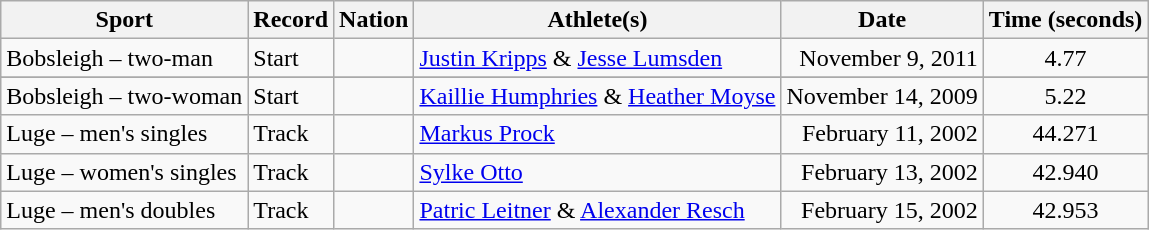<table class="wikitable">
<tr>
<th>Sport</th>
<th>Record</th>
<th>Nation</th>
<th>Athlete(s)</th>
<th>Date</th>
<th>Time (seconds)</th>
</tr>
<tr>
<td>Bobsleigh – two-man</td>
<td>Start</td>
<td></td>
<td><a href='#'>Justin Kripps</a> & <a href='#'>Jesse Lumsden</a></td>
<td align=right>November 9, 2011</td>
<td align=center>4.77</td>
</tr>
<tr>
</tr>
<tr>
<td>Bobsleigh – two-woman</td>
<td>Start</td>
<td></td>
<td><a href='#'>Kaillie Humphries</a> & <a href='#'>Heather Moyse</a></td>
<td align=right>November 14, 2009</td>
<td align=center>5.22</td>
</tr>
<tr>
<td>Luge – men's singles</td>
<td>Track</td>
<td></td>
<td><a href='#'>Markus Prock</a></td>
<td align=right>February 11, 2002</td>
<td align=center>44.271</td>
</tr>
<tr>
<td>Luge – women's singles</td>
<td>Track</td>
<td></td>
<td><a href='#'>Sylke Otto</a></td>
<td align=right>February 13, 2002</td>
<td align=center>42.940</td>
</tr>
<tr>
<td>Luge – men's doubles</td>
<td>Track</td>
<td></td>
<td><a href='#'>Patric Leitner</a> & <a href='#'>Alexander Resch</a></td>
<td align=right>February 15, 2002</td>
<td align=center>42.953</td>
</tr>
</table>
